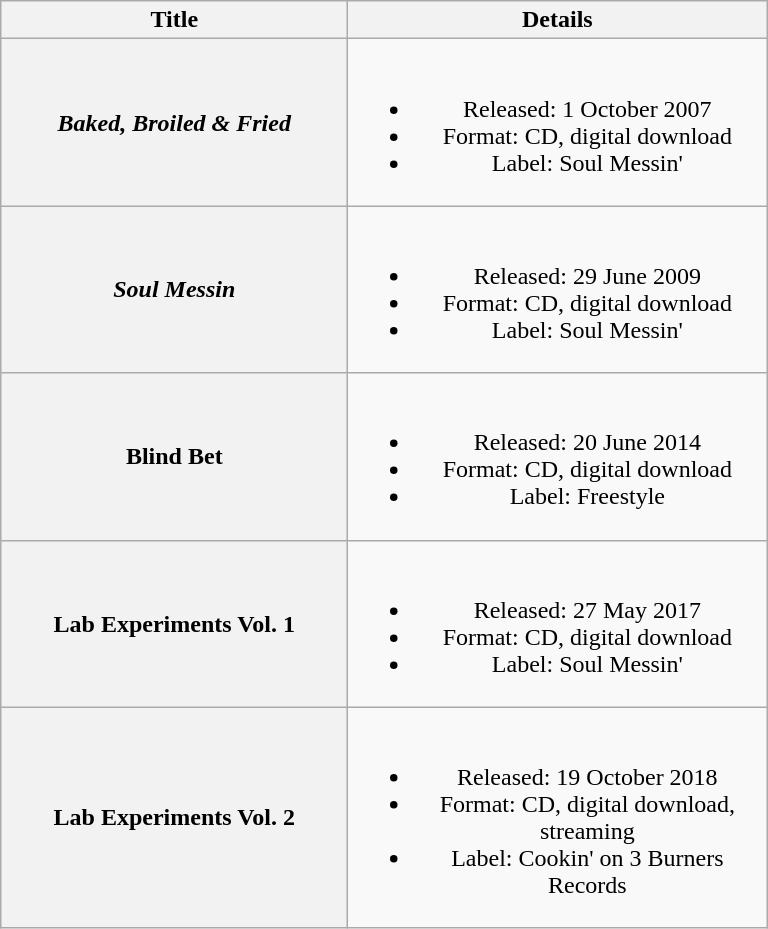<table class="wikitable plainrowheaders" style="text-align:center;">
<tr>
<th scope="col" style="width:14em;">Title</th>
<th scope="col" style="width:17em;">Details</th>
</tr>
<tr>
<th scope="row"><em>Baked, Broiled & Fried</em></th>
<td><br><ul><li>Released: 1 October 2007</li><li>Format: CD, digital download</li><li>Label: Soul Messin'</li></ul></td>
</tr>
<tr>
<th scope="row"><em>Soul Messin<strong></th>
<td><br><ul><li>Released: 29 June 2009</li><li>Format: CD, digital download</li><li>Label: Soul Messin'</li></ul></td>
</tr>
<tr>
<th scope="row"></em>Blind Bet<em></th>
<td><br><ul><li>Released: 20 June 2014</li><li>Format: CD, digital download</li><li>Label: Freestyle</li></ul></td>
</tr>
<tr>
<th scope="row"></em>Lab Experiments Vol. 1<em></th>
<td><br><ul><li>Released: 27 May 2017</li><li>Format: CD, digital download</li><li>Label: Soul Messin'</li></ul></td>
</tr>
<tr>
<th scope="row"></em>Lab Experiments Vol. 2<em></th>
<td><br><ul><li>Released: 19 October 2018</li><li>Format: CD, digital download, streaming</li><li>Label: Cookin' on 3 Burners Records</li></ul></td>
</tr>
</table>
